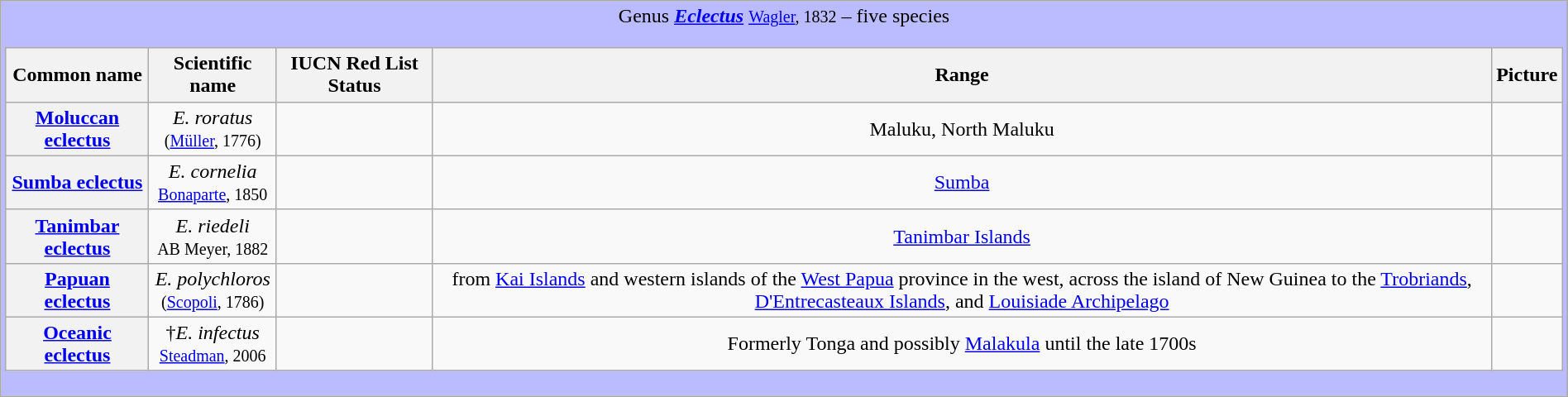<table class="wikitable" style="width:100%;text-align:center">
<tr>
<td colspan="100%" align="center" bgcolor="#BBBBFF">Genus <strong><em><a href='#'>Eclectus</a></em></strong> <small><a href='#'>Wagler</a>, 1832</small> – five species<br><table class="wikitable sortable" style="width:100%;text-align:center">
<tr>
<th scope="col">Common name</th>
<th scope="col">Scientific name</th>
<th scope="col">IUCN Red List Status</th>
<th scope="col" class="unsortable">Range</th>
<th scope="col" class="unsortable">Picture</th>
</tr>
<tr>
<th scope="row"><a href='#'>Moluccan eclectus</a></th>
<td><em>E. roratus</em> <br><small>(<a href='#'>Müller</a>, 1776)</small></td>
<td></td>
<td>Maluku, North Maluku</td>
<td></td>
</tr>
<tr>
<th scope="row"><a href='#'>Sumba eclectus</a></th>
<td><em>E. cornelia</em> <br><small><a href='#'>Bonaparte</a>, 1850</small></td>
<td></td>
<td><a href='#'>Sumba</a></td>
<td></td>
</tr>
<tr>
<th scope="row"><a href='#'>Tanimbar eclectus</a></th>
<td><em>E. riedeli</em> <br><small>AB Meyer, 1882</small></td>
<td></td>
<td><a href='#'>Tanimbar Islands</a></td>
<td></td>
</tr>
<tr>
<th scope="row"><a href='#'>Papuan eclectus</a></th>
<td><em>E. polychloros</em> <br><small>(<a href='#'>Scopoli</a>, 1786)</small></td>
<td></td>
<td>from <a href='#'>Kai Islands</a> and western islands of the <a href='#'>West Papua</a> province in the west, across the island of New Guinea to the <a href='#'>Trobriands</a>, <a href='#'>D'Entrecasteaux Islands</a>, and <a href='#'>Louisiade Archipelago</a></td>
<td></td>
</tr>
<tr>
<th scope="row"><a href='#'>Oceanic eclectus</a></th>
<td>†<em>E. infectus</em> <br><small><a href='#'>Steadman</a>, 2006</small></td>
<td></td>
<td>Formerly Tonga and possibly <a href='#'>Malakula</a> until the late 1700s</td>
<td></td>
</tr>
</table>
</td>
</tr>
</table>
